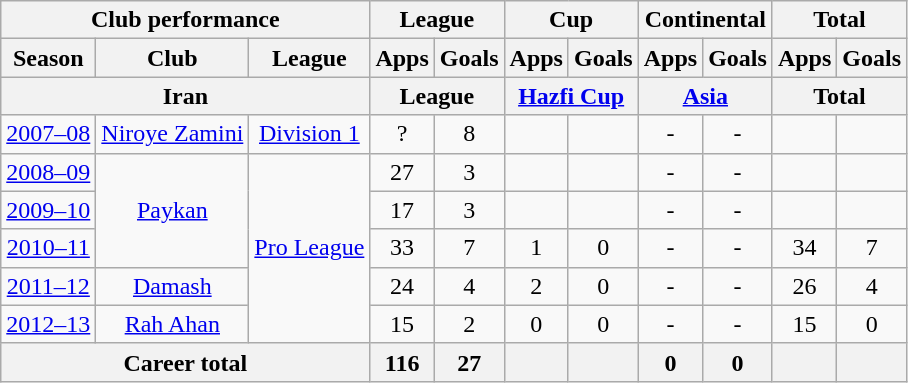<table class="wikitable" style="text-align:center">
<tr>
<th colspan=3>Club performance</th>
<th colspan=2>League</th>
<th colspan=2>Cup</th>
<th colspan=2>Continental</th>
<th colspan=2>Total</th>
</tr>
<tr>
<th>Season</th>
<th>Club</th>
<th>League</th>
<th>Apps</th>
<th>Goals</th>
<th>Apps</th>
<th>Goals</th>
<th>Apps</th>
<th>Goals</th>
<th>Apps</th>
<th>Goals</th>
</tr>
<tr>
<th colspan=3>Iran</th>
<th colspan=2>League</th>
<th colspan=2><a href='#'>Hazfi Cup</a></th>
<th colspan=2><a href='#'>Asia</a></th>
<th colspan=2>Total</th>
</tr>
<tr>
<td><a href='#'>2007–08</a></td>
<td><a href='#'>Niroye Zamini</a></td>
<td><a href='#'>Division 1</a></td>
<td>?</td>
<td>8</td>
<td></td>
<td></td>
<td>-</td>
<td>-</td>
<td></td>
<td></td>
</tr>
<tr>
<td><a href='#'>2008–09</a></td>
<td rowspan="3"><a href='#'>Paykan</a></td>
<td rowspan="5"><a href='#'>Pro League</a></td>
<td>27</td>
<td>3</td>
<td></td>
<td></td>
<td>-</td>
<td>-</td>
<td></td>
<td></td>
</tr>
<tr>
<td><a href='#'>2009–10</a></td>
<td>17</td>
<td>3</td>
<td></td>
<td></td>
<td>-</td>
<td>-</td>
<td></td>
<td></td>
</tr>
<tr>
<td><a href='#'>2010–11</a></td>
<td>33</td>
<td>7</td>
<td>1</td>
<td>0</td>
<td>-</td>
<td>-</td>
<td>34</td>
<td>7</td>
</tr>
<tr>
<td><a href='#'>2011–12</a></td>
<td><a href='#'>Damash</a></td>
<td>24</td>
<td>4</td>
<td>2</td>
<td>0</td>
<td>-</td>
<td>-</td>
<td>26</td>
<td>4</td>
</tr>
<tr>
<td><a href='#'>2012–13</a></td>
<td><a href='#'>Rah Ahan</a></td>
<td>15</td>
<td>2</td>
<td>0</td>
<td>0</td>
<td>-</td>
<td>-</td>
<td>15</td>
<td>0</td>
</tr>
<tr>
<th colspan=3>Career total</th>
<th>116</th>
<th>27</th>
<th></th>
<th></th>
<th>0</th>
<th>0</th>
<th></th>
<th></th>
</tr>
</table>
